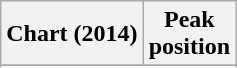<table class="wikitable sortable" style="text-align:center">
<tr>
<th>Chart (2014)</th>
<th>Peak<br>position</th>
</tr>
<tr>
</tr>
<tr>
</tr>
</table>
